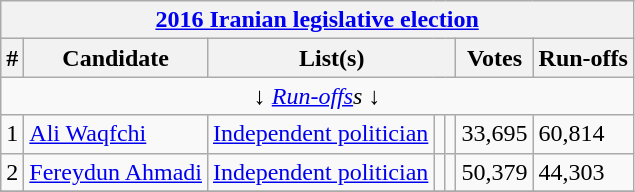<table class=wikitable style=text-align:left>
<tr>
<th colspan="7" align=center><a href='#'>2016 Iranian legislative election</a></th>
</tr>
<tr>
<th>#</th>
<th>Candidate</th>
<th colspan="3">List(s)</th>
<th>Votes</th>
<th>Run-offs</th>
</tr>
<tr>
<td colspan="7" align=center>↓ <em><a href='#'>Run-offs</a>s</em> ↓</td>
</tr>
<tr>
<td>1</td>
<td><a href='#'>Ali Waqfchi</a></td>
<td><a href='#'>Independent politician</a></td>
<td></td>
<td></td>
<td>33,695</td>
<td>60,814</td>
</tr>
<tr>
<td>2</td>
<td><a href='#'>Fereydun Ahmadi</a></td>
<td><a href='#'>Independent politician</a></td>
<td></td>
<td></td>
<td>50,379</td>
<td>44,303</td>
</tr>
<tr>
</tr>
</table>
